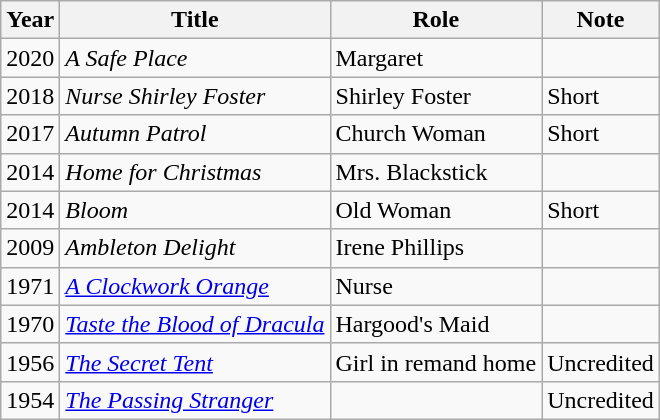<table class="wikitable">
<tr>
<th>Year</th>
<th>Title</th>
<th>Role</th>
<th>Note</th>
</tr>
<tr>
<td>2020</td>
<td><em>A Safe Place</em></td>
<td>Margaret</td>
<td></td>
</tr>
<tr>
<td>2018</td>
<td><em>Nurse Shirley Foster</em></td>
<td>Shirley Foster</td>
<td>Short</td>
</tr>
<tr>
<td>2017</td>
<td><em>Autumn Patrol</em></td>
<td>Church Woman</td>
<td>Short</td>
</tr>
<tr>
<td>2014</td>
<td><em>Home for Christmas</em></td>
<td>Mrs. Blackstick</td>
<td></td>
</tr>
<tr>
<td>2014</td>
<td><em>Bloom</em></td>
<td>Old Woman</td>
<td>Short</td>
</tr>
<tr>
<td>2009</td>
<td><em>Ambleton Delight</em></td>
<td>Irene Phillips</td>
<td></td>
</tr>
<tr>
<td>1971</td>
<td><em><a href='#'>A Clockwork Orange</a></em></td>
<td>Nurse</td>
<td></td>
</tr>
<tr>
<td>1970</td>
<td><em><a href='#'>Taste the Blood of Dracula</a></em></td>
<td>Hargood's Maid</td>
<td></td>
</tr>
<tr>
<td>1956</td>
<td><em><a href='#'>The Secret Tent</a></em></td>
<td>Girl in remand home</td>
<td>Uncredited</td>
</tr>
<tr>
<td>1954</td>
<td><em><a href='#'>The Passing Stranger</a></em></td>
<td></td>
<td>Uncredited</td>
</tr>
</table>
